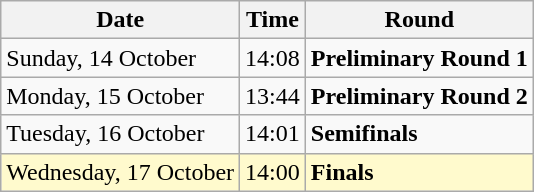<table class="wikitable">
<tr>
<th>Date</th>
<th>Time</th>
<th>Round</th>
</tr>
<tr>
<td>Sunday, 14 October</td>
<td>14:08</td>
<td><strong>Preliminary Round 1</strong></td>
</tr>
<tr>
<td>Monday, 15 October</td>
<td>13:44</td>
<td><strong>Preliminary Round 2</strong></td>
</tr>
<tr>
<td>Tuesday, 16 October</td>
<td>14:01</td>
<td><strong>Semifinals</strong></td>
</tr>
<tr style=background:lemonchiffon>
<td>Wednesday, 17 October</td>
<td>14:00</td>
<td><strong>Finals</strong></td>
</tr>
</table>
